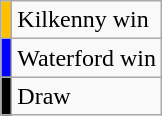<table class="wikitable">
<tr>
<td style="background-color:#FFC000"></td>
<td>Kilkenny win</td>
</tr>
<tr>
<td style="background-color:#0000FF"></td>
<td>Waterford win</td>
</tr>
<tr>
<td style="background-color:#000000"></td>
<td>Draw</td>
</tr>
</table>
